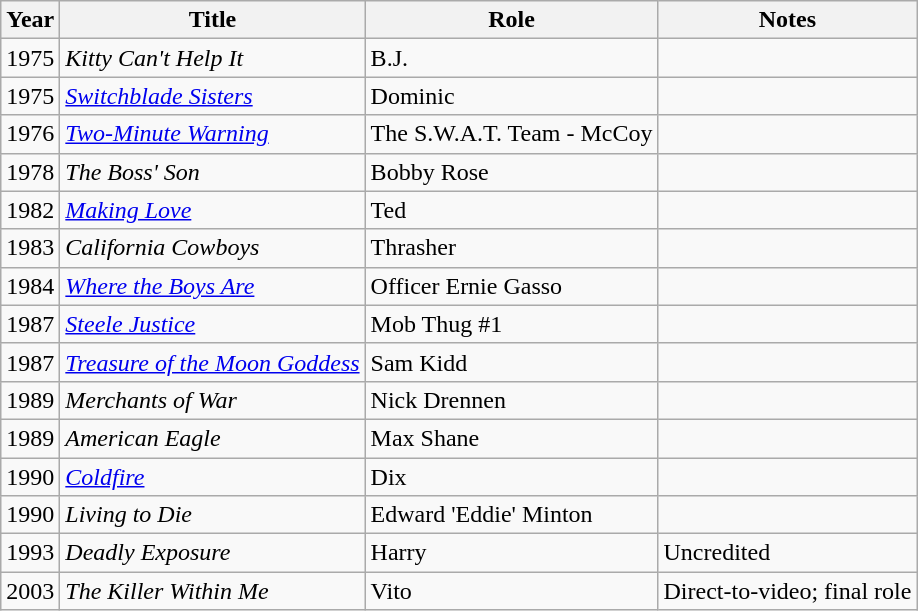<table class="wikitable sortable">
<tr>
<th>Year</th>
<th>Title</th>
<th>Role</th>
<th>Notes</th>
</tr>
<tr>
<td>1975</td>
<td><em>Kitty Can't Help It</em></td>
<td>B.J.</td>
<td></td>
</tr>
<tr>
<td>1975</td>
<td><em><a href='#'>Switchblade Sisters</a></em></td>
<td>Dominic</td>
<td></td>
</tr>
<tr>
<td>1976</td>
<td><em><a href='#'>Two-Minute Warning</a></em></td>
<td>The S.W.A.T. Team - McCoy</td>
<td></td>
</tr>
<tr>
<td>1978</td>
<td><em>The Boss' Son</em></td>
<td>Bobby Rose</td>
<td></td>
</tr>
<tr>
<td>1982</td>
<td><em><a href='#'>Making Love</a></em></td>
<td>Ted</td>
<td></td>
</tr>
<tr>
<td>1983</td>
<td><em>California Cowboys</em></td>
<td>Thrasher</td>
<td></td>
</tr>
<tr>
<td>1984</td>
<td><em><a href='#'>Where the Boys Are</a></em></td>
<td>Officer Ernie Gasso</td>
<td></td>
</tr>
<tr>
<td>1987</td>
<td><em><a href='#'>Steele Justice</a></em></td>
<td>Mob Thug #1</td>
<td></td>
</tr>
<tr>
<td>1987</td>
<td><em><a href='#'>Treasure of the Moon Goddess</a></em></td>
<td>Sam Kidd</td>
<td></td>
</tr>
<tr>
<td>1989</td>
<td><em>Merchants of War</em></td>
<td>Nick Drennen</td>
<td></td>
</tr>
<tr>
<td>1989</td>
<td><em>American Eagle</em></td>
<td>Max Shane</td>
<td></td>
</tr>
<tr>
<td>1990</td>
<td><em><a href='#'>Coldfire</a></em></td>
<td>Dix</td>
<td></td>
</tr>
<tr>
<td>1990</td>
<td><em>Living to Die</em></td>
<td>Edward 'Eddie' Minton</td>
<td></td>
</tr>
<tr>
<td>1993</td>
<td><em>Deadly Exposure</em></td>
<td>Harry</td>
<td>Uncredited</td>
</tr>
<tr>
<td>2003</td>
<td><em>The Killer Within Me</em></td>
<td>Vito</td>
<td>Direct-to-video; final role</td>
</tr>
</table>
